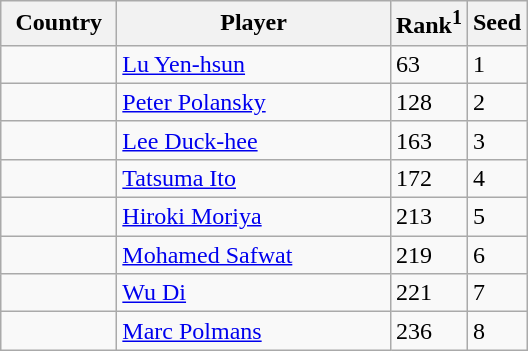<table class="sortable wikitable">
<tr>
<th width="70">Country</th>
<th width="175">Player</th>
<th>Rank<sup>1</sup></th>
<th>Seed</th>
</tr>
<tr>
<td></td>
<td><a href='#'>Lu Yen-hsun</a></td>
<td>63</td>
<td>1</td>
</tr>
<tr>
<td></td>
<td><a href='#'>Peter Polansky</a></td>
<td>128</td>
<td>2</td>
</tr>
<tr>
<td></td>
<td><a href='#'>Lee Duck-hee</a></td>
<td>163</td>
<td>3</td>
</tr>
<tr>
<td></td>
<td><a href='#'>Tatsuma Ito</a></td>
<td>172</td>
<td>4</td>
</tr>
<tr>
<td></td>
<td><a href='#'>Hiroki Moriya</a></td>
<td>213</td>
<td>5</td>
</tr>
<tr>
<td></td>
<td><a href='#'>Mohamed Safwat</a></td>
<td>219</td>
<td>6</td>
</tr>
<tr>
<td></td>
<td><a href='#'>Wu Di</a></td>
<td>221</td>
<td>7</td>
</tr>
<tr>
<td></td>
<td><a href='#'>Marc Polmans</a></td>
<td>236</td>
<td>8</td>
</tr>
</table>
